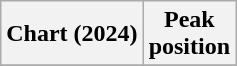<table class="wikitable plainrowheaders" style="text-align:center">
<tr>
<th scope="col">Chart (2024)</th>
<th scope="col">Peak<br>position</th>
</tr>
<tr>
</tr>
</table>
